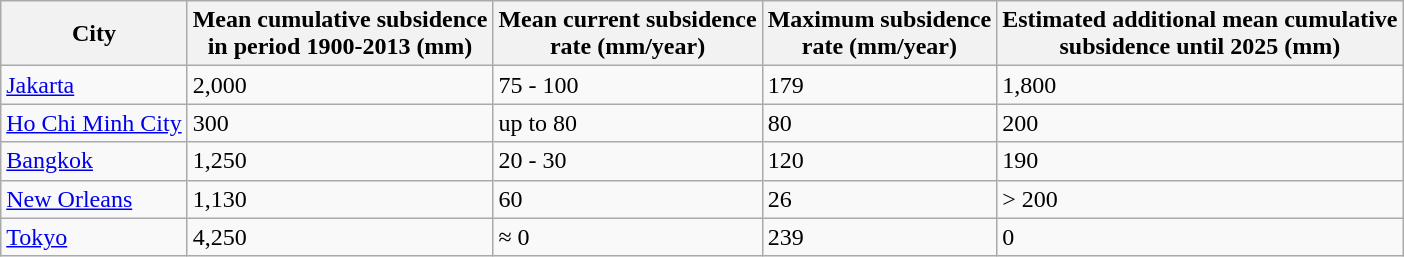<table class="wikitable">
<tr>
<th>City</th>
<th>Mean cumulative subsidence<br>in period 1900-2013 (mm)</th>
<th>Mean current subsidence<br>rate (mm/year)</th>
<th>Maximum subsidence<br>rate (mm/year)</th>
<th>Estimated additional mean cumulative<br>subsidence until 2025 (mm)</th>
</tr>
<tr>
<td><a href='#'>Jakarta</a> </td>
<td>2,000</td>
<td>75 - 100</td>
<td>179</td>
<td>1,800</td>
</tr>
<tr>
<td><a href='#'>Ho Chi Minh City</a> </td>
<td>300</td>
<td>up to 80</td>
<td>80</td>
<td>200</td>
</tr>
<tr>
<td><a href='#'>Bangkok</a> </td>
<td>1,250</td>
<td>20 - 30</td>
<td>120</td>
<td>190</td>
</tr>
<tr>
<td><a href='#'>New Orleans</a> </td>
<td>1,130</td>
<td>60</td>
<td>26</td>
<td>> 200</td>
</tr>
<tr>
<td><a href='#'>Tokyo</a> </td>
<td>4,250</td>
<td>≈ 0</td>
<td>239</td>
<td>0</td>
</tr>
</table>
